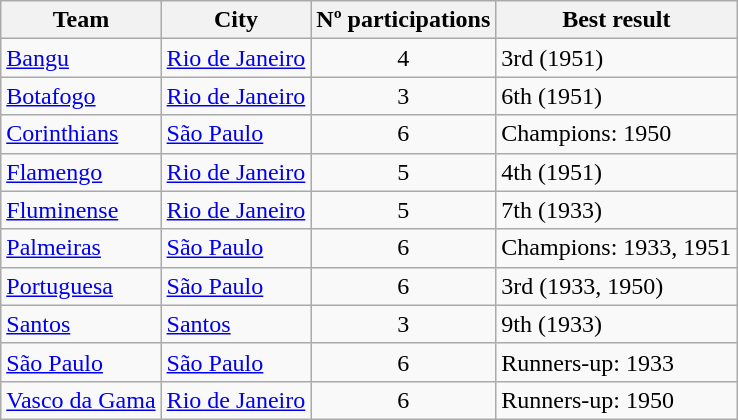<table class="wikitable sortable">
<tr>
<th>Team</th>
<th>City</th>
<th>Nº participations</th>
<th>Best result</th>
</tr>
<tr>
<td><a href='#'>Bangu</a></td>
<td> <a href='#'>Rio de Janeiro</a></td>
<td align=center>4</td>
<td>3rd (1951)</td>
</tr>
<tr>
<td><a href='#'>Botafogo</a></td>
<td> <a href='#'>Rio de Janeiro</a></td>
<td align=center>3</td>
<td>6th (1951)</td>
</tr>
<tr>
<td><a href='#'>Corinthians</a></td>
<td> <a href='#'>São Paulo</a></td>
<td align=center>6</td>
<td>Champions: 1950</td>
</tr>
<tr>
<td><a href='#'>Flamengo</a></td>
<td> <a href='#'>Rio de Janeiro</a></td>
<td align=center>5</td>
<td>4th (1951)</td>
</tr>
<tr>
<td><a href='#'>Fluminense</a></td>
<td> <a href='#'>Rio de Janeiro</a></td>
<td align=center>5</td>
<td>7th (1933)</td>
</tr>
<tr>
<td><a href='#'>Palmeiras</a></td>
<td> <a href='#'>São Paulo</a></td>
<td align=center>6</td>
<td>Champions: 1933, 1951</td>
</tr>
<tr>
<td><a href='#'>Portuguesa</a></td>
<td> <a href='#'>São Paulo</a></td>
<td align=center>6</td>
<td>3rd (1933, 1950)</td>
</tr>
<tr>
<td><a href='#'>Santos</a></td>
<td> <a href='#'>Santos</a></td>
<td align=center>3</td>
<td>9th (1933)</td>
</tr>
<tr>
<td><a href='#'>São Paulo</a></td>
<td> <a href='#'>São Paulo</a></td>
<td align=center>6</td>
<td>Runners-up: 1933</td>
</tr>
<tr>
<td><a href='#'>Vasco da Gama</a></td>
<td> <a href='#'>Rio de Janeiro</a></td>
<td align=center>6</td>
<td>Runners-up: 1950</td>
</tr>
</table>
